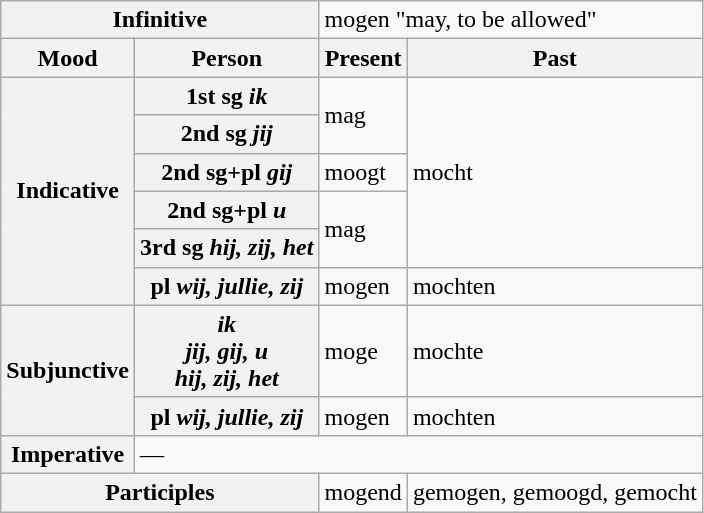<table class="wikitable">
<tr>
<th colspan="2">Infinitive</th>
<td colspan="2">mogen "may, to be allowed"</td>
</tr>
<tr>
<th>Mood</th>
<th>Person</th>
<th>Present</th>
<th>Past</th>
</tr>
<tr>
<th rowspan="6">Indicative</th>
<th>1st sg <em>ik</em></th>
<td rowspan="2">mag</td>
<td rowspan="5">mocht</td>
</tr>
<tr>
<th>2nd sg <em>jij</em></th>
</tr>
<tr>
<th>2nd sg+pl <em>gij</em></th>
<td>moogt</td>
</tr>
<tr>
<th>2nd sg+pl <em>u</em></th>
<td rowspan="2">mag</td>
</tr>
<tr>
<th>3rd sg <em>hij, zij, het</em></th>
</tr>
<tr>
<th>pl <em>wij, jullie, zij</em></th>
<td>mogen</td>
<td>mochten</td>
</tr>
<tr>
<th rowspan="2">Subjunctive</th>
<th><em>ik<br>jij, gij, u<br>hij, zij, het</em></th>
<td>moge</td>
<td>mochte</td>
</tr>
<tr>
<th>pl <em>wij, jullie, zij</em></th>
<td>mogen</td>
<td>mochten</td>
</tr>
<tr>
<th>Imperative</th>
<td colspan="3">—</td>
</tr>
<tr>
<th colspan="2">Participles</th>
<td>mogend</td>
<td>gemogen, gemoogd, gemocht</td>
</tr>
</table>
